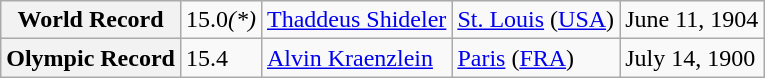<table class="wikitable">
<tr>
<th>World Record</th>
<td>15.0<em>(*)</em></td>
<td> <a href='#'>Thaddeus Shideler</a></td>
<td><a href='#'>St. Louis</a> (<a href='#'>USA</a>)</td>
<td>June 11, 1904</td>
</tr>
<tr>
<th>Olympic Record</th>
<td>15.4</td>
<td> <a href='#'>Alvin Kraenzlein</a></td>
<td><a href='#'>Paris</a> (<a href='#'>FRA</a>)</td>
<td>July 14, 1900</td>
</tr>
</table>
